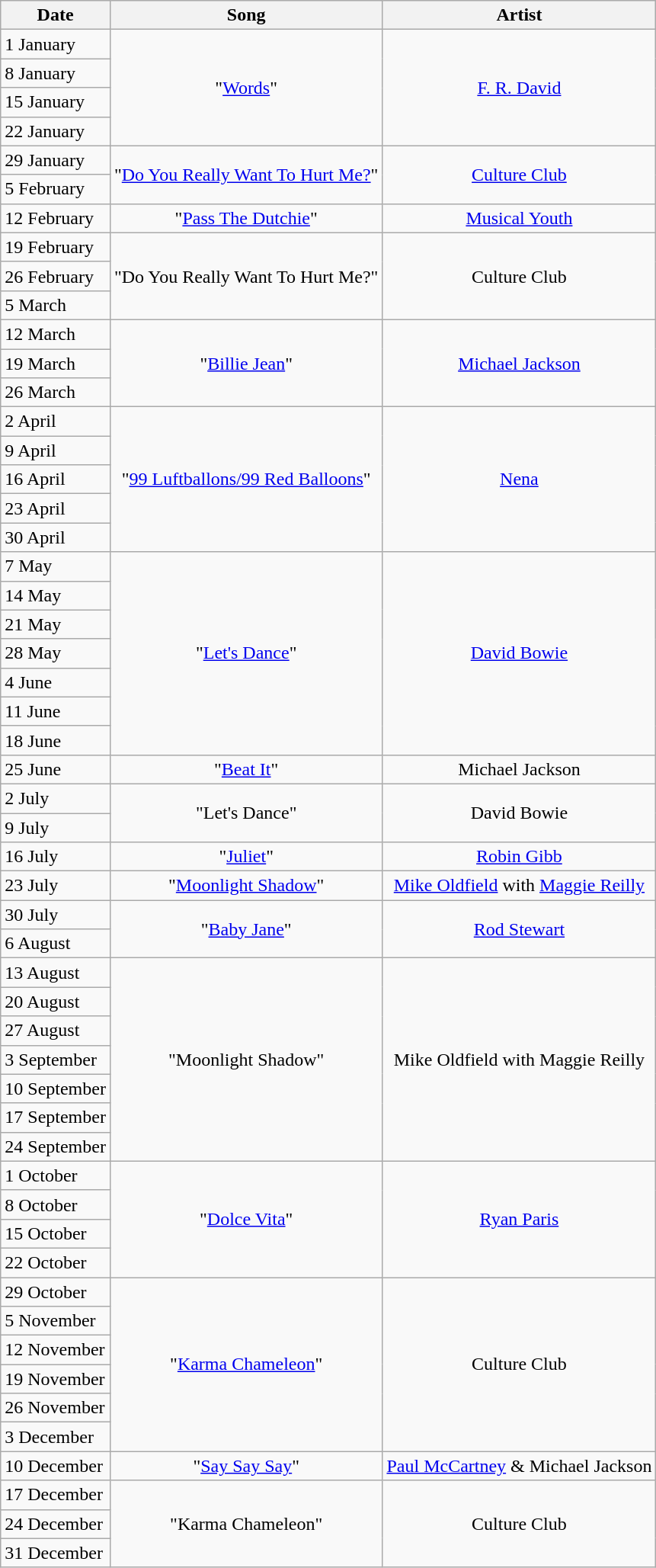<table class="wikitable">
<tr>
<th>Date</th>
<th>Song</th>
<th>Artist</th>
</tr>
<tr>
<td>1 January</td>
<td rowspan="4" align="center">"<a href='#'>Words</a>"</td>
<td rowspan="4" align="center"><a href='#'>F. R. David</a></td>
</tr>
<tr>
<td>8 January</td>
</tr>
<tr>
<td>15 January</td>
</tr>
<tr>
<td>22 January</td>
</tr>
<tr>
<td>29 January</td>
<td rowspan="2" align="center">"<a href='#'>Do You Really Want To Hurt Me?</a>"</td>
<td rowspan="2" align="center"><a href='#'>Culture Club</a></td>
</tr>
<tr>
<td>5 February</td>
</tr>
<tr>
<td>12 February</td>
<td align="center">"<a href='#'>Pass The Dutchie</a>"</td>
<td align="center"><a href='#'>Musical Youth</a></td>
</tr>
<tr>
<td>19 February</td>
<td rowspan="3" align="center">"Do You Really Want To Hurt Me?"</td>
<td rowspan="3" align="center">Culture Club</td>
</tr>
<tr>
<td>26 February</td>
</tr>
<tr>
<td>5 March</td>
</tr>
<tr>
<td>12 March</td>
<td rowspan="3" align="center">"<a href='#'>Billie Jean</a>"</td>
<td rowspan="3" align="center"><a href='#'>Michael Jackson</a></td>
</tr>
<tr>
<td>19 March</td>
</tr>
<tr>
<td>26 March</td>
</tr>
<tr>
<td>2 April</td>
<td rowspan="5" align="center">"<a href='#'>99 Luftballons/99 Red Balloons</a>"</td>
<td rowspan="5" align="center"><a href='#'>Nena</a></td>
</tr>
<tr>
<td>9 April</td>
</tr>
<tr>
<td>16 April</td>
</tr>
<tr>
<td>23 April</td>
</tr>
<tr>
<td>30 April</td>
</tr>
<tr>
<td>7 May</td>
<td rowspan="7" align="center">"<a href='#'>Let's Dance</a>"</td>
<td rowspan="7" align="center"><a href='#'>David Bowie</a></td>
</tr>
<tr>
<td>14 May</td>
</tr>
<tr>
<td>21 May</td>
</tr>
<tr>
<td>28 May</td>
</tr>
<tr>
<td>4 June</td>
</tr>
<tr>
<td>11 June</td>
</tr>
<tr>
<td>18 June</td>
</tr>
<tr>
<td>25 June</td>
<td align="center">"<a href='#'>Beat It</a>"</td>
<td align="center">Michael Jackson</td>
</tr>
<tr>
<td>2 July</td>
<td rowspan="2" align="center">"Let's Dance"</td>
<td rowspan="2" align="center">David Bowie</td>
</tr>
<tr>
<td>9 July</td>
</tr>
<tr>
<td>16 July</td>
<td align="center">"<a href='#'>Juliet</a>"</td>
<td align="center"><a href='#'>Robin Gibb</a></td>
</tr>
<tr>
<td>23 July</td>
<td align="center">"<a href='#'>Moonlight Shadow</a>"</td>
<td align="center"><a href='#'>Mike Oldfield</a> with <a href='#'>Maggie Reilly</a></td>
</tr>
<tr>
<td>30 July</td>
<td rowspan="2" align="center">"<a href='#'>Baby Jane</a>"</td>
<td rowspan="2" align="center"><a href='#'>Rod Stewart</a></td>
</tr>
<tr>
<td>6 August</td>
</tr>
<tr>
<td>13 August</td>
<td rowspan="7" align="center">"Moonlight Shadow"</td>
<td rowspan="7" align="center">Mike Oldfield with Maggie Reilly</td>
</tr>
<tr>
<td>20 August</td>
</tr>
<tr>
<td>27 August</td>
</tr>
<tr>
<td>3 September</td>
</tr>
<tr>
<td>10 September</td>
</tr>
<tr>
<td>17 September</td>
</tr>
<tr>
<td>24 September</td>
</tr>
<tr>
<td>1 October</td>
<td rowspan="4" align="center">"<a href='#'>Dolce Vita</a>"</td>
<td rowspan="4" align="center"><a href='#'>Ryan Paris</a></td>
</tr>
<tr>
<td>8 October</td>
</tr>
<tr>
<td>15 October</td>
</tr>
<tr>
<td>22 October</td>
</tr>
<tr>
<td>29 October</td>
<td rowspan="6" align="center">"<a href='#'>Karma Chameleon</a>"</td>
<td rowspan="6" align="center">Culture Club</td>
</tr>
<tr>
<td>5 November</td>
</tr>
<tr>
<td>12 November</td>
</tr>
<tr>
<td>19 November</td>
</tr>
<tr>
<td>26 November</td>
</tr>
<tr>
<td>3 December</td>
</tr>
<tr>
<td>10 December</td>
<td align="center">"<a href='#'>Say Say Say</a>"</td>
<td align="center"><a href='#'>Paul McCartney</a> & Michael Jackson</td>
</tr>
<tr>
<td>17 December</td>
<td rowspan="3" align="center">"Karma Chameleon"</td>
<td rowspan="3" align="center">Culture Club</td>
</tr>
<tr>
<td>24 December</td>
</tr>
<tr>
<td>31 December</td>
</tr>
</table>
